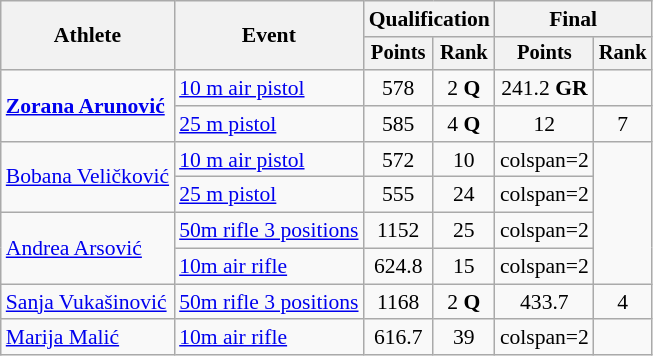<table class="wikitable" style="font-size:90%">
<tr>
<th rowspan="2">Athlete</th>
<th rowspan="2">Event</th>
<th colspan=2>Qualification</th>
<th colspan=2>Final</th>
</tr>
<tr style="font-size:95%">
<th>Points</th>
<th>Rank</th>
<th>Points</th>
<th>Rank</th>
</tr>
<tr align=center>
<td align=left rowspan=2><strong><a href='#'>Zorana Arunović</a></strong></td>
<td align=left><a href='#'>10 m air pistol</a></td>
<td>578</td>
<td>2 <strong>Q</strong></td>
<td>241.2 <strong>GR</strong></td>
<td></td>
</tr>
<tr align=center>
<td align=left><a href='#'>25 m pistol</a></td>
<td>585</td>
<td>4 <strong>Q</strong></td>
<td>12</td>
<td>7</td>
</tr>
<tr align=center>
<td align=left rowspan=2><a href='#'>Bobana Veličković</a></td>
<td align=left><a href='#'>10 m air pistol</a></td>
<td>572</td>
<td>10</td>
<td>colspan=2 </td>
</tr>
<tr align=center>
<td align=left><a href='#'>25 m pistol</a></td>
<td>555</td>
<td>24</td>
<td>colspan=2 </td>
</tr>
<tr align=center>
<td align=left rowspan=2><a href='#'>Andrea Arsović</a></td>
<td align=left><a href='#'>50m rifle 3 positions</a></td>
<td>1152</td>
<td>25</td>
<td>colspan=2 </td>
</tr>
<tr align=center>
<td align=left><a href='#'>10m air rifle</a></td>
<td>624.8</td>
<td>15</td>
<td>colspan=2 </td>
</tr>
<tr align=center>
<td align="left"><a href='#'>Sanja Vukašinović</a></td>
<td align=left><a href='#'>50m rifle 3 positions</a></td>
<td>1168</td>
<td>2 <strong>Q</strong></td>
<td>433.7</td>
<td>4</td>
</tr>
<tr align=center>
<td align=left><a href='#'>Marija Malić</a></td>
<td align=left><a href='#'>10m air rifle</a></td>
<td>616.7</td>
<td>39</td>
<td>colspan=2 </td>
</tr>
</table>
